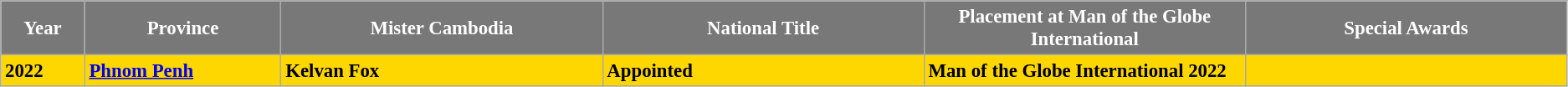<table class="wikitable " style="font-size: 95%;">
<tr>
<th width="60" style="background-color:#787878;color:#FFFFFF;">Year</th>
<th width="150" style="background-color:#787878;color:#FFFFFF;">Province</th>
<th width="250" style="background-color:#787878;color:#FFFFFF;">Mister Cambodia</th>
<th width="250" style="background-color:#787878;color:#FFFFFF;">National Title</th>
<th width="250" style="background-color:#787878;color:#FFFFFF;">Placement at Man of the Globe International</th>
<th width="250" style="background-color:#787878;color:#FFFFFF;">Special Awards</th>
</tr>
<tr style="background-color:gold; ">
<td><strong>2022</strong></td>
<td><strong><a href='#'>Phnom Penh</a></strong></td>
<td><strong>Kelvan Fox</strong></td>
<td><strong>Appointed</strong></td>
<td><strong>Man of the Globe International 2022</strong></td>
<td></td>
</tr>
</table>
